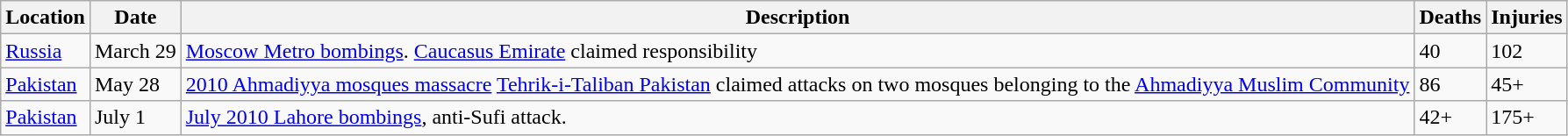<table class="wikitable sortable">
<tr>
<th scope="col">Location</th>
<th scope="col" data-sort-type="date">Date</th>
<th scope="col" class="unsortable">Description</th>
<th scope="col" data-sort-type="number">Deaths</th>
<th scope="col" data-sort-type="number">Injuries</th>
</tr>
<tr>
<td><a href='#'>Russia</a></td>
<td>March 29</td>
<td><a href='#'>Moscow Metro bombings</a>. <a href='#'>Caucasus Emirate</a> claimed responsibility</td>
<td>40</td>
<td>102</td>
</tr>
<tr>
<td><a href='#'>Pakistan</a></td>
<td>May 28</td>
<td><a href='#'>2010 Ahmadiyya mosques massacre</a> <a href='#'>Tehrik-i-Taliban Pakistan</a> claimed attacks on two mosques belonging to the <a href='#'>Ahmadiyya Muslim Community</a></td>
<td>86</td>
<td>45+</td>
</tr>
<tr>
<td><a href='#'>Pakistan</a></td>
<td>July 1</td>
<td><a href='#'>July 2010 Lahore bombings</a>, anti-Sufi attack.</td>
<td>42+</td>
<td>175+</td>
</tr>
</table>
